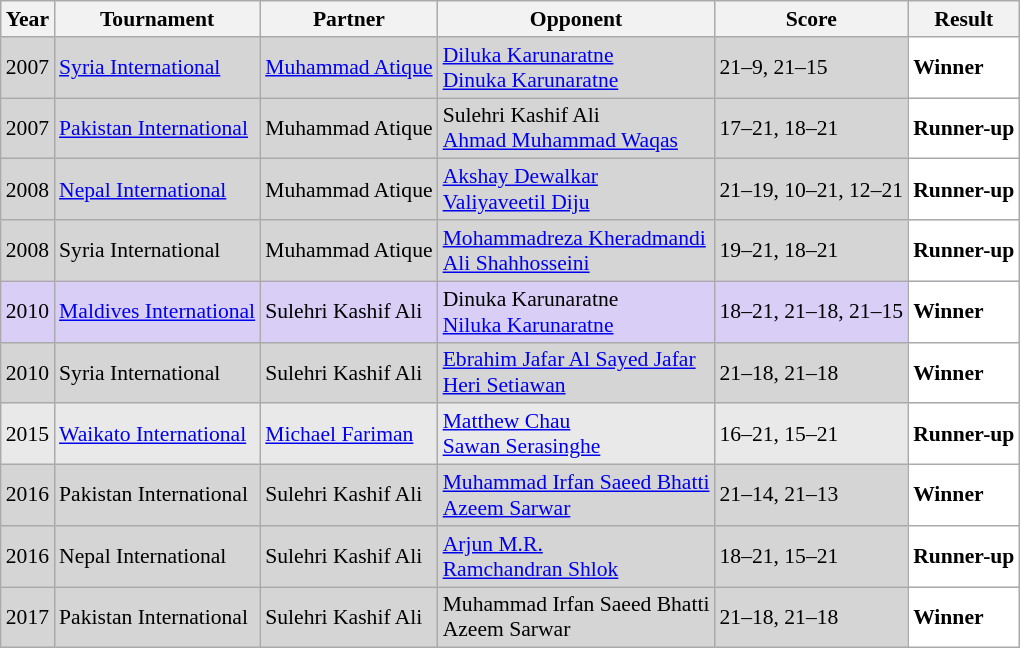<table class="sortable wikitable" style="font-size: 90%;">
<tr>
<th>Year</th>
<th>Tournament</th>
<th>Partner</th>
<th>Opponent</th>
<th>Score</th>
<th>Result</th>
</tr>
<tr style="background:#D5D5D5">
<td align="center">2007</td>
<td align="left"><a href='#'>Syria International</a></td>
<td align="left"> <a href='#'>Muhammad Atique</a></td>
<td align="left"> <a href='#'>Diluka Karunaratne</a><br> <a href='#'>Dinuka Karunaratne</a></td>
<td align="left">21–9, 21–15</td>
<td style="text-align:left; background:white"> <strong>Winner</strong></td>
</tr>
<tr style="background:#D5D5D5">
<td align="center">2007</td>
<td align="left"><a href='#'>Pakistan International</a></td>
<td align="left"> Muhammad Atique</td>
<td align="left"> Sulehri Kashif Ali<br> <a href='#'>Ahmad Muhammad Waqas</a></td>
<td align="left">17–21, 18–21</td>
<td style="text-align:left; background:white"> <strong>Runner-up</strong></td>
</tr>
<tr style="background:#D5D5D5">
<td align="center">2008</td>
<td align="left"><a href='#'>Nepal International</a></td>
<td align="left"> Muhammad Atique</td>
<td align="left"> <a href='#'>Akshay Dewalkar</a><br> <a href='#'>Valiyaveetil Diju</a></td>
<td align="left">21–19, 10–21, 12–21</td>
<td style="text-align:left; background:white"> <strong>Runner-up</strong></td>
</tr>
<tr style="background:#D5D5D5">
<td align="center">2008</td>
<td align="left">Syria International</td>
<td align="left"> Muhammad Atique</td>
<td align="left"> <a href='#'>Mohammadreza Kheradmandi</a><br> <a href='#'>Ali Shahhosseini</a></td>
<td align="left">19–21, 18–21</td>
<td style="text-align:left; background:white"> <strong>Runner-up</strong></td>
</tr>
<tr style="background:#D8CEF6">
<td align="center">2010</td>
<td align="left"><a href='#'>Maldives International</a></td>
<td align="left"> Sulehri Kashif Ali</td>
<td align="left"> Dinuka Karunaratne<br> <a href='#'>Niluka Karunaratne</a></td>
<td align="left">18–21, 21–18, 21–15</td>
<td style="text-align:left; background:white"> <strong>Winner</strong></td>
</tr>
<tr style="background:#D5D5D5">
<td align="center">2010</td>
<td align="left">Syria International</td>
<td align="left"> Sulehri Kashif Ali</td>
<td align="left"> <a href='#'>Ebrahim Jafar Al Sayed Jafar</a><br> <a href='#'>Heri Setiawan</a></td>
<td align="left">21–18, 21–18</td>
<td style="text-align:left; background:white"> <strong>Winner</strong></td>
</tr>
<tr style="background:#E9E9E9">
<td align="center">2015</td>
<td align="left"><a href='#'>Waikato International</a></td>
<td align="left"> <a href='#'>Michael Fariman</a></td>
<td align="left"> <a href='#'>Matthew Chau</a><br> <a href='#'>Sawan Serasinghe</a></td>
<td align="left">16–21, 15–21</td>
<td style="text-align:left; background:white"> <strong>Runner-up</strong></td>
</tr>
<tr style="background:#D5D5D5">
<td align="center">2016</td>
<td align="left">Pakistan International</td>
<td align="left"> Sulehri Kashif Ali</td>
<td align="left"> <a href='#'>Muhammad Irfan Saeed Bhatti</a><br> <a href='#'>Azeem Sarwar</a></td>
<td align="left">21–14, 21–13</td>
<td style="text-align:left; background:white"> <strong>Winner</strong></td>
</tr>
<tr style="background:#D5D5D5">
<td align="center">2016</td>
<td align="left">Nepal International</td>
<td align="left"> Sulehri Kashif Ali</td>
<td align="left"> <a href='#'>Arjun M.R.</a><br> <a href='#'>Ramchandran Shlok</a></td>
<td align="left">18–21, 15–21</td>
<td style="text-align:left; background:white"> <strong>Runner-up</strong></td>
</tr>
<tr style="background:#D5D5D5">
<td align="center">2017</td>
<td align="left">Pakistan International</td>
<td align="left"> Sulehri Kashif Ali</td>
<td align="left"> Muhammad Irfan Saeed Bhatti<br> Azeem Sarwar</td>
<td align="left">21–18, 21–18</td>
<td style="text-align:left; background:white"> <strong>Winner</strong></td>
</tr>
</table>
